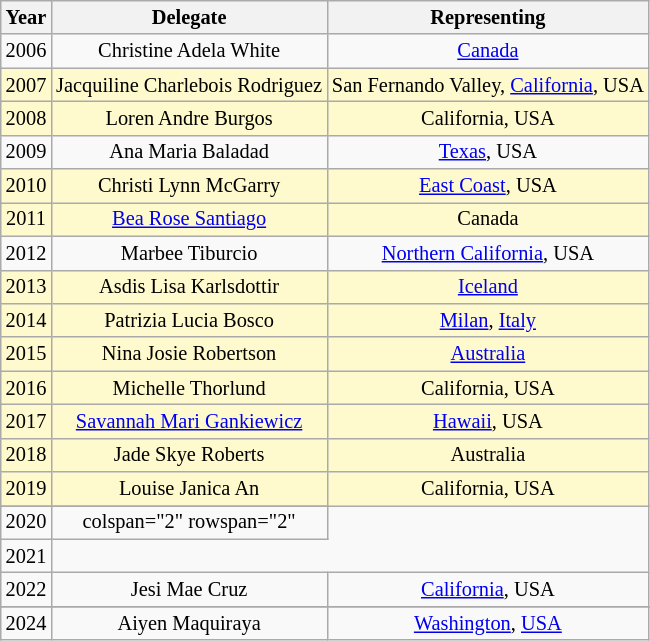<table class="wikitable" style="font-size: 85%; text-align:center">
<tr>
<th>Year</th>
<th>Delegate</th>
<th>Representing</th>
</tr>
<tr>
<td>2006</td>
<td>Christine Adela White</td>
<td><a href='#'>Canada</a></td>
</tr>
<tr style="background:#FFFACD">
<td>2007</td>
<td>Jacquiline Charlebois Rodriguez</td>
<td>San Fernando Valley, <a href='#'>California</a>, USA</td>
</tr>
<tr style="background:#FFFACD">
<td>2008</td>
<td>Loren Andre Burgos</td>
<td>California, USA</td>
</tr>
<tr>
<td>2009</td>
<td>Ana Maria Baladad</td>
<td><a href='#'>Texas</a>, USA</td>
</tr>
<tr style="background:#FFFACD">
<td>2010</td>
<td>Christi Lynn McGarry</td>
<td><a href='#'>East Coast</a>, USA</td>
</tr>
<tr style="background:#FFFACD">
<td>2011</td>
<td><a href='#'>Bea Rose Santiago</a></td>
<td>Canada</td>
</tr>
<tr>
<td>2012</td>
<td>Marbee Tiburcio</td>
<td><a href='#'>Northern California</a>, USA</td>
</tr>
<tr style="background:#FFFACD">
<td>2013</td>
<td>Asdis Lisa Karlsdottir</td>
<td><a href='#'>Iceland</a></td>
</tr>
<tr style="background:#FFFACD">
<td>2014</td>
<td>Patrizia Lucia Bosco</td>
<td><a href='#'>Milan</a>, <a href='#'>Italy</a></td>
</tr>
<tr style="background:#FFFACD">
<td>2015</td>
<td>Nina Josie Robertson</td>
<td><a href='#'>Australia</a></td>
</tr>
<tr style="background:#FFFACD">
<td>2016</td>
<td>Michelle Thorlund</td>
<td>California, USA</td>
</tr>
<tr style="background:#FFFACD">
<td>2017</td>
<td><a href='#'>Savannah Mari Gankiewicz</a></td>
<td><a href='#'>Hawaii</a>, USA</td>
</tr>
<tr style="background:#FFFACD">
<td>2018</td>
<td>Jade Skye Roberts</td>
<td>Australia</td>
</tr>
<tr style="background-color:#FFFACD">
<td>2019</td>
<td>Louise Janica An</td>
<td>California, USA</td>
</tr>
<tr style="background-color:#FFFACD">
</tr>
<tr>
<td>2020</td>
<td>colspan="2" rowspan="2" </td>
</tr>
<tr>
<td>2021</td>
</tr>
<tr>
<td>2022</td>
<td>Jesi Mae Cruz</td>
<td><a href='#'>California</a>, USA</td>
</tr>
<tr style="background-color:#FFFACD">
</tr>
<tr>
<td>2024</td>
<td>Aiyen Maquiraya</td>
<td><a href='#'>Washington</a>, <a href='#'>USA</a></td>
</tr>
</table>
